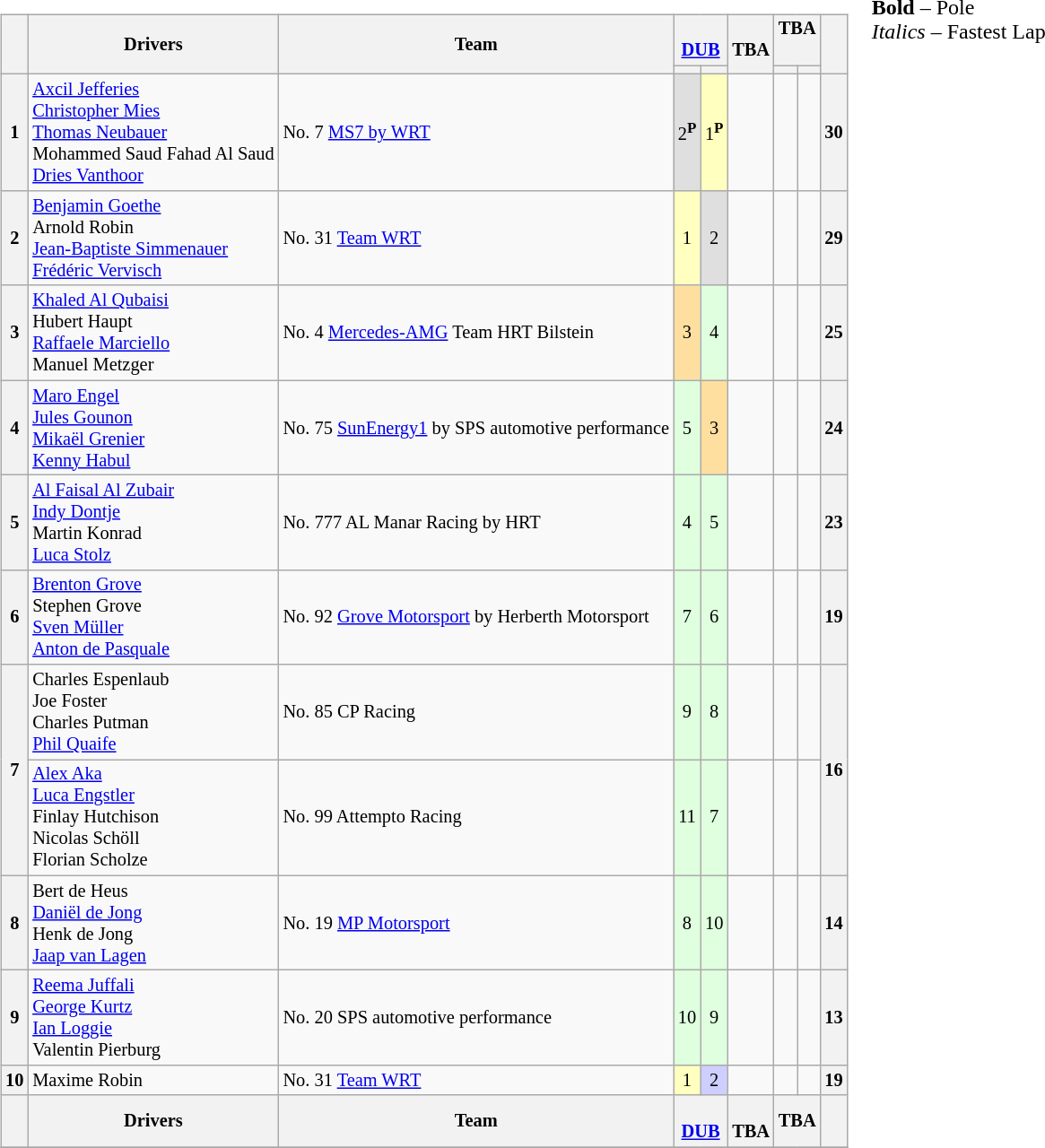<table>
<tr>
<td valign="top"><br><table align=left| class="wikitable" style="font-size: 85%; text-align: center">
<tr valign="top">
<th rowspan=2 valign=middle></th>
<th rowspan=2 valign=middle>Drivers</th>
<th rowspan=2 valign=middle>Team</th>
<th colspan=2><br><a href='#'>DUB</a></th>
<th rowspan=2><br>TBA</th>
<th colspan=2>TBA</th>
<th rowspan=2 valign=middle>  </th>
</tr>
<tr>
<th></th>
<th></th>
<th></th>
<th></th>
</tr>
<tr>
<th>1</th>
<td align=left> <a href='#'>Axcil Jefferies</a><br> <a href='#'>Christopher Mies</a><br> <a href='#'>Thomas Neubauer</a><br> Mohammed Saud Fahad Al Saud<br> <a href='#'>Dries Vanthoor</a></td>
<td align=left> No. 7 <a href='#'>MS7 by WRT</a></td>
<td style="background:#DFDFDF;">2<sup><strong>P</strong></sup></td>
<td style="background:#FFFFBF;">1<sup><strong>P</strong></sup></td>
<td></td>
<td></td>
<td></td>
<th>30</th>
</tr>
<tr>
<th>2</th>
<td align=left> <a href='#'>Benjamin Goethe</a><br> Arnold Robin<br> <a href='#'>Jean-Baptiste Simmenauer</a><br> <a href='#'>Frédéric Vervisch</a></td>
<td align=left> No. 31 <a href='#'>Team WRT</a></td>
<td style="background:#FFFFBF;">1</td>
<td style="background:#DFDFDF;">2</td>
<td></td>
<td></td>
<td></td>
<th>29</th>
</tr>
<tr>
<th>3</th>
<td align=left> <a href='#'>Khaled Al Qubaisi</a><br> Hubert Haupt<br> <a href='#'>Raffaele Marciello</a><br> Manuel Metzger</td>
<td align=left> No. 4 <a href='#'>Mercedes-AMG</a> Team HRT Bilstein</td>
<td style="background:#FFDF9F;">3</td>
<td style="background:#DFFFDF;">4</td>
<td></td>
<td></td>
<td></td>
<th>25</th>
</tr>
<tr>
<th>4</th>
<td align=left> <a href='#'>Maro Engel</a><br> <a href='#'>Jules Gounon</a><br> <a href='#'>Mikaël Grenier</a><br> <a href='#'>Kenny Habul</a></td>
<td align=left> No. 75 <a href='#'>SunEnergy1</a> by SPS automotive performance</td>
<td style="background:#DFFFDF;">5</td>
<td style="background:#FFDF9F;">3</td>
<td></td>
<td></td>
<td></td>
<th>24</th>
</tr>
<tr>
<th>5</th>
<td align=left> <a href='#'>Al Faisal Al Zubair</a><br> <a href='#'>Indy Dontje</a><br> Martin Konrad<br> <a href='#'>Luca Stolz</a></td>
<td align=left> No. 777 AL Manar Racing by HRT</td>
<td style="background:#DFFFDF;">4</td>
<td style="background:#DFFFDF;">5</td>
<td></td>
<td></td>
<td></td>
<th>23</th>
</tr>
<tr>
<th>6</th>
<td align=left> <a href='#'>Brenton Grove</a><br> Stephen Grove<br> <a href='#'>Sven Müller</a><br> <a href='#'>Anton de Pasquale</a></td>
<td align=left> No. 92 <a href='#'>Grove Motorsport</a> by Herberth Motorsport</td>
<td style="background:#DFFFDF;">7</td>
<td style="background:#DFFFDF;">6</td>
<td></td>
<td></td>
<td></td>
<th>19</th>
</tr>
<tr>
<th rowspan=2>7</th>
<td align=left> Charles Espenlaub<br> Joe Foster<br> Charles Putman<br> <a href='#'>Phil Quaife</a></td>
<td align=left> No. 85 CP Racing</td>
<td style="background:#DFFFDF;">9</td>
<td style="background:#DFFFDF;">8</td>
<td></td>
<td></td>
<td></td>
<th rowspan=2>16</th>
</tr>
<tr>
<td align=left> <a href='#'>Alex Aka</a><br> <a href='#'>Luca Engstler</a><br> Finlay Hutchison<br> Nicolas Schöll<br> Florian Scholze</td>
<td align=left> No. 99 Attempto Racing</td>
<td style="background:#DFFFDF;">11</td>
<td style="background:#DFFFDF;">7</td>
<td></td>
<td></td>
<td></td>
</tr>
<tr>
<th>8</th>
<td align=left> Bert de Heus<br> <a href='#'>Daniël de Jong</a><br> Henk de Jong<br> <a href='#'>Jaap van Lagen</a></td>
<td align=left> No. 19 <a href='#'>MP Motorsport</a></td>
<td style="background:#DFFFDF;">8</td>
<td style="background:#DFFFDF;">10</td>
<td></td>
<td></td>
<td></td>
<th>14</th>
</tr>
<tr>
<th>9</th>
<td align=left> <a href='#'>Reema Juffali</a><br> <a href='#'>George Kurtz</a><br> <a href='#'>Ian Loggie</a><br> Valentin Pierburg</td>
<td align=left> No. 20 SPS automotive performance</td>
<td style="background:#DFFFDF;">10</td>
<td style="background:#DFFFDF;">9</td>
<td></td>
<td></td>
<td></td>
<th>13</th>
</tr>
<tr>
<th>10</th>
<td align=left> Maxime Robin</td>
<td align=left> No. 31 <a href='#'>Team WRT</a></td>
<td style="background:#FFFFBF;">1</td>
<td style="background:#CFCFFF;">2</td>
<td></td>
<td></td>
<td></td>
<th>19</th>
</tr>
<tr>
<th valign=middle></th>
<th valign=middle>Drivers</th>
<th valign=middle>Team</th>
<th colspan=2><br><a href='#'>DUB</a></th>
<th><br>TBA</th>
<th colspan=2>TBA</th>
<th valign=middle>  </th>
</tr>
<tr>
</tr>
</table>
</td>
<td valign="top"><br>
<span><strong>Bold</strong> – Pole<br>
<em>Italics</em> – Fastest Lap</span></td>
</tr>
</table>
